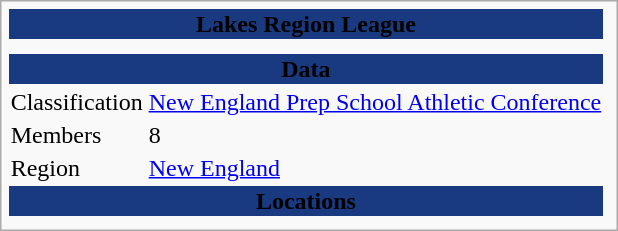<table class="infobox">
<tr>
<th colspan="2" align="center" bgcolor="#193980"><span><strong>Lakes Region League</strong></span></th>
</tr>
<tr>
<td colspan="2" align="center"></td>
</tr>
<tr>
<td colspan="2" align="center"></td>
<td></td>
</tr>
<tr>
<td colspan="2" align="center" bgcolor="#193980"><span><strong>Data</strong></span></td>
</tr>
<tr>
<td>Classification</td>
<td><a href='#'>New England Prep School Athletic Conference</a></td>
</tr>
<tr>
<td>Members</td>
<td>8</td>
</tr>
<tr>
<td>Region</td>
<td><a href='#'>New England</a></td>
</tr>
<tr>
<td colspan="2" align="center" bgcolor="#193980"><strong>Locations</strong></td>
<td></td>
</tr>
<tr>
<td></td>
<td></td>
<td></td>
</tr>
</table>
